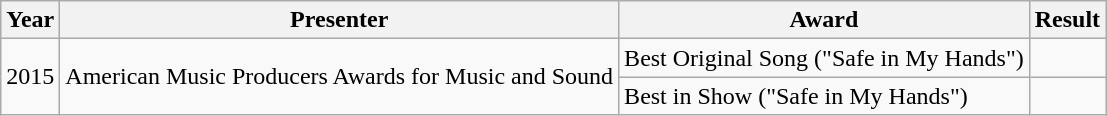<table class="wikitable">
<tr>
<th>Year</th>
<th>Presenter</th>
<th>Award</th>
<th>Result</th>
</tr>
<tr>
<td rowspan="2">2015</td>
<td rowspan="2">American Music Producers Awards for Music and Sound</td>
<td>Best Original Song ("Safe in My Hands")</td>
<td></td>
</tr>
<tr>
<td>Best in Show ("Safe in My Hands")</td>
<td></td>
</tr>
</table>
